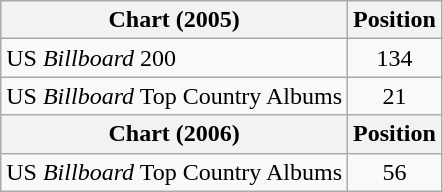<table class="wikitable sortable">
<tr>
<th>Chart (2005)</th>
<th>Position</th>
</tr>
<tr>
<td>US <em>Billboard</em> 200</td>
<td style="text-align:center;">134</td>
</tr>
<tr>
<td>US <em>Billboard</em> Top Country Albums</td>
<td style="text-align:center;">21</td>
</tr>
<tr>
<th>Chart (2006)</th>
<th>Position</th>
</tr>
<tr>
<td>US <em>Billboard</em> Top Country Albums</td>
<td style="text-align:center;">56</td>
</tr>
</table>
